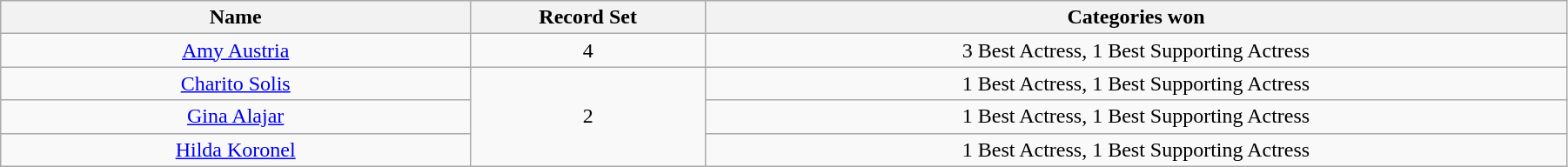<table class="wikitable" style="width:95%; text-align:center;">
<tr>
<th width=30%>Name</th>
<th width=15%>Record Set</th>
<th style="width:55%;">Categories won</th>
</tr>
<tr>
<td><a href='#'>Amy Austria</a></td>
<td>4</td>
<td>3 Best Actress, 1 Best Supporting Actress</td>
</tr>
<tr>
<td><a href='#'>Charito Solis</a></td>
<td rowspan=3>2</td>
<td>1 Best Actress, 1 Best Supporting Actress</td>
</tr>
<tr>
<td><a href='#'>Gina Alajar</a></td>
<td>1 Best Actress, 1 Best Supporting Actress</td>
</tr>
<tr>
<td><a href='#'>Hilda Koronel</a></td>
<td>1 Best Actress, 1 Best Supporting Actress</td>
</tr>
</table>
